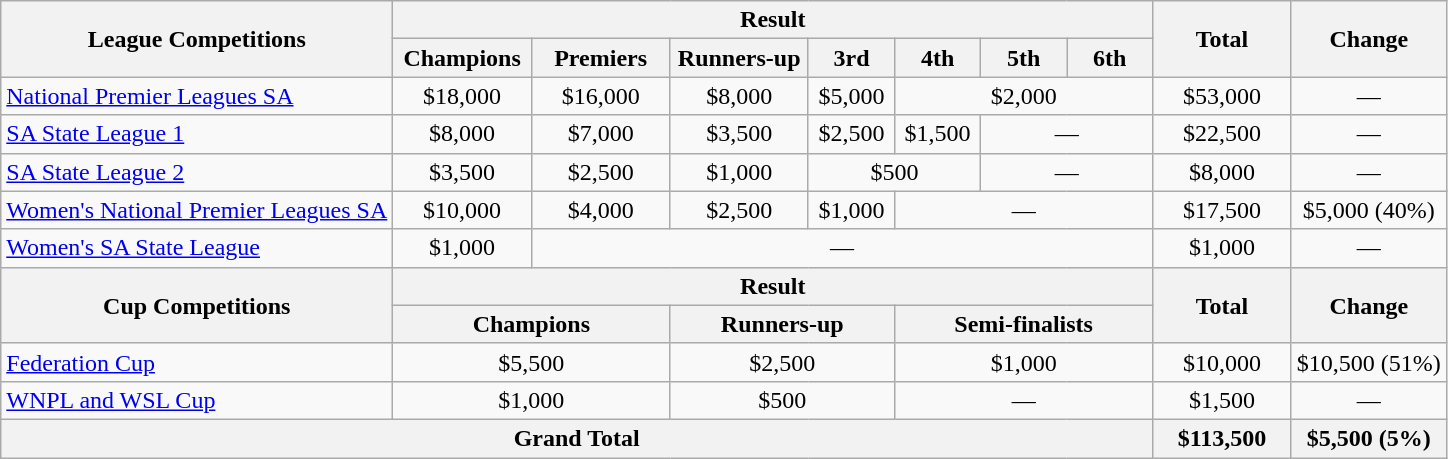<table class="wikitable" style="text-align:center">
<tr>
<th rowspan=2>League Competitions</th>
<th colspan=7>Result</th>
<th rowspan=2 width=85px>Total</th>
<th rowspan=2>Change</th>
</tr>
<tr>
<th width=85px>Champions</th>
<th width=85px>Premiers</th>
<th width=85px>Runners-up</th>
<th width=50px>3rd</th>
<th width=50px>4th</th>
<th width=50px>5th</th>
<th width=50px>6th</th>
</tr>
<tr>
<td align=left><a href='#'>National Premier Leagues SA</a></td>
<td>$18,000</td>
<td>$16,000</td>
<td>$8,000</td>
<td>$5,000</td>
<td colspan=3>$2,000</td>
<td>$53,000</td>
<td>—</td>
</tr>
<tr>
<td align=left><a href='#'>SA State League 1</a></td>
<td>$8,000</td>
<td>$7,000</td>
<td>$3,500</td>
<td>$2,500</td>
<td>$1,500</td>
<td colspan=2>—</td>
<td>$22,500</td>
<td>—</td>
</tr>
<tr>
<td align=left><a href='#'>SA State League 2</a></td>
<td>$3,500</td>
<td>$2,500</td>
<td>$1,000</td>
<td colspan=2>$500</td>
<td colspan=2>—</td>
<td>$8,000</td>
<td>—</td>
</tr>
<tr>
<td align=left><a href='#'>Women's National Premier Leagues SA</a></td>
<td>$10,000</td>
<td>$4,000</td>
<td>$2,500</td>
<td>$1,000</td>
<td colspan=3>—</td>
<td>$17,500</td>
<td> $5,000 (40%)</td>
</tr>
<tr>
<td align=left><a href='#'>Women's SA State League</a></td>
<td>$1,000</td>
<td colspan=6>—</td>
<td>$1,000</td>
<td>—</td>
</tr>
<tr>
<th rowspan=2>Cup Competitions</th>
<th colspan=7>Result</th>
<th rowspan=2>Total</th>
<th rowspan=2>Change</th>
</tr>
<tr>
<th colspan=2>Champions</th>
<th colspan=2>Runners-up</th>
<th colspan=3>Semi-finalists</th>
</tr>
<tr>
<td align=left><a href='#'>Federation Cup</a></td>
<td colspan=2>$5,500</td>
<td colspan=2>$2,500</td>
<td colspan=3>$1,000</td>
<td>$10,000</td>
<td> $10,500 (51%)</td>
</tr>
<tr>
<td align=left><a href='#'>WNPL and WSL Cup</a></td>
<td colspan=2>$1,000</td>
<td colspan=2>$500</td>
<td colspan=3>—</td>
<td>$1,500</td>
<td>—</td>
</tr>
<tr>
<th colspan=8>Grand Total</th>
<th>$113,500</th>
<th> $5,500 (5%)</th>
</tr>
</table>
